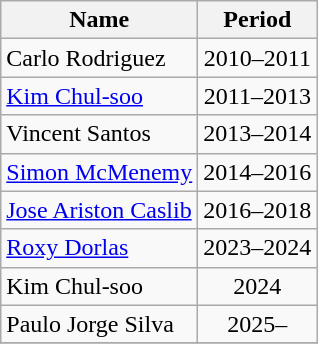<table class="wikitable">
<tr>
<th>Name</th>
<th>Period</th>
</tr>
<tr>
<td> Carlo Rodriguez</td>
<td align="center">2010–2011</td>
</tr>
<tr>
<td> <a href='#'>Kim Chul-soo</a></td>
<td align="center">2011–2013</td>
</tr>
<tr>
<td> Vincent Santos</td>
<td align="center">2013–2014</td>
</tr>
<tr>
<td> <a href='#'>Simon McMenemy</a></td>
<td align="center">2014–2016</td>
</tr>
<tr>
<td> <a href='#'>Jose Ariston Caslib</a></td>
<td align="center">2016–2018</td>
</tr>
<tr>
<td> <a href='#'>Roxy Dorlas</a></td>
<td align="center">2023–2024</td>
</tr>
<tr>
<td> Kim Chul-soo</td>
<td align="center">2024</td>
</tr>
<tr>
<td> Paulo Jorge Silva</td>
<td align="center">2025–</td>
</tr>
<tr>
</tr>
</table>
